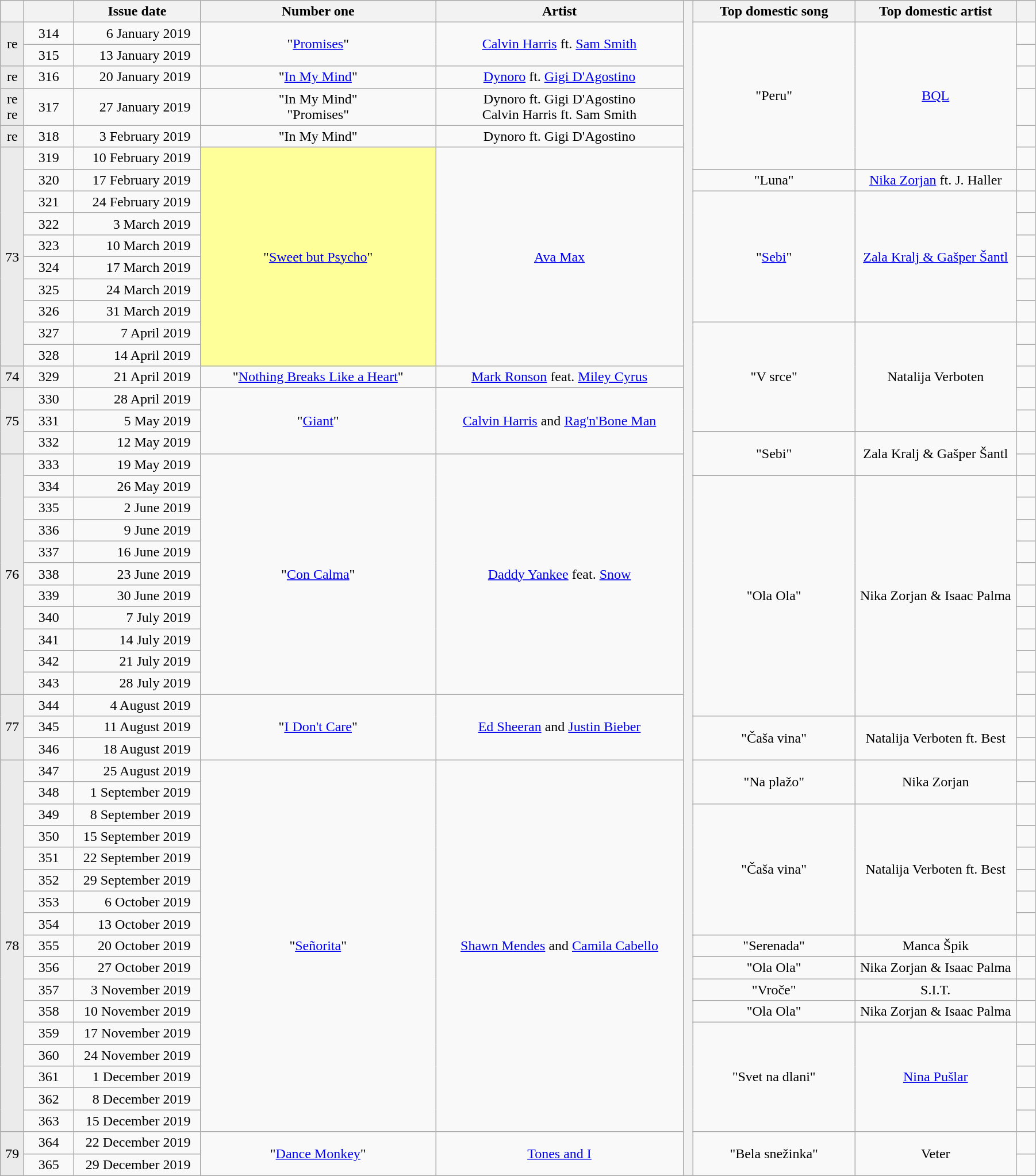<table class="wikitable plainrowheaders" border-collapse:collapse;" text-align:center;">
<tr>
<th width=20></th>
<th width=50></th>
<th width=140>Issue date</th>
<th width=265>Number one</th>
<th width=280>Artist</th>
<th rowspan=53> </th>
<th width=180>Top domestic song</th>
<th width=180>Top domestic artist</th>
<th width=15></th>
</tr>
<tr align=center>
<td bgcolor=#EBEBEB align=center rowspan=2>re</td>
<td align=center>314</td>
<td align=right>6 January 2019  </td>
<td rowspan=2>"<a href='#'>Promises</a>"</td>
<td rowspan=2><a href='#'>Calvin Harris</a> ft. <a href='#'>Sam Smith</a></td>
<td rowspan=6>"Peru"</td>
<td rowspan=6><a href='#'>BQL</a></td>
<td></td>
</tr>
<tr align=center>
<td align=center>315</td>
<td align=right>13 January 2019  </td>
<td></td>
</tr>
<tr align=center>
<td bgcolor=#EBEBEB align=center>re</td>
<td align=center>316</td>
<td align=right>20 January 2019  </td>
<td>"<a href='#'>In My Mind</a>"</td>
<td><a href='#'>Dynoro</a> ft. <a href='#'>Gigi D'Agostino</a></td>
<td></td>
</tr>
<tr align=center>
<td bgcolor=#EBEBEB align=center>re<br>re</td>
<td align=center>317</td>
<td align=right>27 January 2019  </td>
<td>"In My Mind"<br>"Promises"</td>
<td>Dynoro ft. Gigi D'Agostino<br>Calvin Harris ft. Sam Smith</td>
<td></td>
</tr>
<tr align=center>
<td bgcolor=#EBEBEB align=center>re</td>
<td align=center>318</td>
<td align=right>3 February 2019  </td>
<td>"In My Mind"</td>
<td>Dynoro ft. Gigi D'Agostino</td>
<td></td>
</tr>
<tr align=center>
<td bgcolor=#EBEBEB align=center rowspan=10>73</td>
<td align=center>319</td>
<td align=right>10 February 2019  </td>
<td rowspan=10 bgcolor=#FFFF99>"<a href='#'>Sweet but Psycho</a>"</td>
<td rowspan=10><a href='#'>Ava Max</a></td>
<td></td>
</tr>
<tr align=center>
<td align=center>320</td>
<td align=right>17 February 2019  </td>
<td>"Luna"</td>
<td><a href='#'>Nika Zorjan</a> ft. J. Haller</td>
<td></td>
</tr>
<tr align=center>
<td align=center>321</td>
<td align=right>24 February 2019  </td>
<td rowspan=6>"<a href='#'>Sebi</a>"</td>
<td rowspan=6><a href='#'>Zala Kralj & Gašper Šantl</a></td>
<td></td>
</tr>
<tr align=center>
<td align=center>322</td>
<td align=right>3 March 2019  </td>
<td></td>
</tr>
<tr align=center>
<td align=center>323</td>
<td align=right>10 March 2019  </td>
<td></td>
</tr>
<tr align=center>
<td align=center>324</td>
<td align=right>17 March 2019  </td>
<td></td>
</tr>
<tr align=center>
<td align=center>325</td>
<td align=right>24 March 2019  </td>
<td></td>
</tr>
<tr align=center>
<td align=center>326</td>
<td align=right>31 March 2019  </td>
<td></td>
</tr>
<tr align=center>
<td align=center>327</td>
<td align=right>7 April 2019  </td>
<td rowspan=5>"V srce"</td>
<td rowspan=5>Natalija Verboten</td>
<td></td>
</tr>
<tr align=center>
<td align=center>328</td>
<td align=right>14 April 2019  </td>
<td></td>
</tr>
<tr align=center>
<td bgcolor=#EBEBEB align=center>74</td>
<td align=center>329</td>
<td align=right>21 April 2019  </td>
<td>"<a href='#'>Nothing Breaks Like a Heart</a>"</td>
<td><a href='#'>Mark Ronson</a> feat. <a href='#'>Miley Cyrus</a></td>
<td></td>
</tr>
<tr align=center>
<td bgcolor=#EBEBEB align=center rowspan=3>75</td>
<td align=center>330</td>
<td align=right>28 April 2019  </td>
<td rowspan=3>"<a href='#'>Giant</a>"</td>
<td rowspan=3><a href='#'>Calvin Harris</a> and <a href='#'>Rag'n'Bone Man</a></td>
<td></td>
</tr>
<tr align=center>
<td align=center>331</td>
<td align=right>5 May 2019  </td>
<td></td>
</tr>
<tr align=center>
<td align=center>332</td>
<td align=right>12 May 2019  </td>
<td rowspan=2>"Sebi"</td>
<td rowspan=2>Zala Kralj & Gašper Šantl</td>
<td></td>
</tr>
<tr align=center>
<td bgcolor=#EBEBEB align=center rowspan=11>76</td>
<td align=center>333</td>
<td align=right>19 May 2019  </td>
<td rowspan=11>"<a href='#'>Con Calma</a>"</td>
<td rowspan=11><a href='#'>Daddy Yankee</a> feat. <a href='#'>Snow</a></td>
<td></td>
</tr>
<tr align=center>
<td align=center>334</td>
<td align=right>26 May 2019  </td>
<td rowspan=11>"Ola Ola"</td>
<td rowspan=11>Nika Zorjan & Isaac Palma</td>
<td></td>
</tr>
<tr align=center>
<td align=center>335</td>
<td align=right>2 June 2019  </td>
<td></td>
</tr>
<tr align=center>
<td align=center>336</td>
<td align=right>9 June 2019  </td>
<td></td>
</tr>
<tr align=center>
<td align=center>337</td>
<td align=right>16 June 2019  </td>
<td></td>
</tr>
<tr align=center>
<td align=center>338</td>
<td align=right>23 June 2019  </td>
<td></td>
</tr>
<tr align=center>
<td align=center>339</td>
<td align=right>30 June 2019  </td>
<td></td>
</tr>
<tr align=center>
<td align=center>340</td>
<td align=right>7 July 2019  </td>
<td></td>
</tr>
<tr align=center>
<td align=center>341</td>
<td align=right>14 July 2019  </td>
<td></td>
</tr>
<tr align=center>
<td align=center>342</td>
<td align=right>21 July 2019  </td>
<td></td>
</tr>
<tr align=center>
<td align=center>343</td>
<td align=right>28 July 2019  </td>
<td></td>
</tr>
<tr align=center>
<td bgcolor=#EBEBEB align=center rowspan=3>77</td>
<td align=center>344</td>
<td align=right>4 August 2019  </td>
<td rowspan=3>"<a href='#'>I Don't Care</a>"</td>
<td rowspan=3><a href='#'>Ed Sheeran</a> and <a href='#'>Justin Bieber</a></td>
<td></td>
</tr>
<tr align=center>
<td align=center>345</td>
<td align=right>11 August 2019  </td>
<td rowspan=2>"Čaša vina"</td>
<td rowspan=2>Natalija Verboten ft. Best</td>
<td></td>
</tr>
<tr align=center>
<td align=center>346</td>
<td align=right>18 August 2019  </td>
<td></td>
</tr>
<tr align=center>
<td bgcolor=#EBEBEB align=center rowspan=17>78</td>
<td align=center>347</td>
<td align=right>25 August 2019  </td>
<td rowspan=17>"<a href='#'>Señorita</a>"</td>
<td rowspan=17><a href='#'>Shawn Mendes</a> and <a href='#'>Camila Cabello</a></td>
<td rowspan=2>"Na plažo"</td>
<td rowspan=2>Nika Zorjan</td>
<td></td>
</tr>
<tr align=center>
<td align=center>348</td>
<td align=right>1 September 2019  </td>
<td></td>
</tr>
<tr align=center>
<td align=center>349</td>
<td align=right>8 September 2019  </td>
<td rowspan=6>"Čaša vina"</td>
<td rowspan=6>Natalija Verboten ft. Best</td>
<td></td>
</tr>
<tr align=center>
<td align=center>350</td>
<td align=right>15 September 2019  </td>
<td></td>
</tr>
<tr align=center>
<td align=center>351</td>
<td align=right>22 September 2019  </td>
<td></td>
</tr>
<tr align=center>
<td align=center>352</td>
<td align=right>29 September 2019  </td>
<td></td>
</tr>
<tr align=center>
<td align=center>353</td>
<td align=right>6 October 2019  </td>
<td></td>
</tr>
<tr align=center>
<td align=center>354</td>
<td align=right>13 October 2019  </td>
<td></td>
</tr>
<tr align=center>
<td align=center>355</td>
<td align=right>20 October 2019  </td>
<td>"Serenada"</td>
<td>Manca Špik</td>
<td></td>
</tr>
<tr align=center>
<td align=center>356</td>
<td align=right>27 October 2019  </td>
<td>"Ola Ola"</td>
<td>Nika Zorjan & Isaac Palma</td>
<td></td>
</tr>
<tr align=center>
<td align=center>357</td>
<td align=right>3 November 2019  </td>
<td>"Vroče"</td>
<td>S.I.T.</td>
<td></td>
</tr>
<tr align=center>
<td align=center>358</td>
<td align=right>10 November 2019  </td>
<td>"Ola Ola"</td>
<td>Nika Zorjan & Isaac Palma</td>
<td></td>
</tr>
<tr align=center>
<td align=center>359</td>
<td align=right>17 November 2019  </td>
<td rowspan=5>"Svet na dlani"</td>
<td rowspan=5><a href='#'>Nina Pušlar</a></td>
<td></td>
</tr>
<tr align=center>
<td align=center>360</td>
<td align=right>24 November 2019  </td>
<td></td>
</tr>
<tr align=center>
<td align=center>361</td>
<td align=right>1 December 2019  </td>
<td></td>
</tr>
<tr align=center>
<td align=center>362</td>
<td align=right>8 December 2019  </td>
<td></td>
</tr>
<tr align=center>
<td align=center>363</td>
<td align=right>15 December 2019  </td>
<td></td>
</tr>
<tr align=center>
<td bgcolor=#EBEBEB align=center rowspan=2>79</td>
<td align=center>364</td>
<td align=right>22 December 2019  </td>
<td rowspan=2>"<a href='#'>Dance Monkey</a>"</td>
<td rowspan=2><a href='#'>Tones and I</a></td>
<td rowspan=2>"Bela snežinka"</td>
<td rowspan=2>Veter</td>
<td></td>
</tr>
<tr align=center>
<td align=center>365</td>
<td align=right>29 December 2019  </td>
<td></td>
</tr>
</table>
